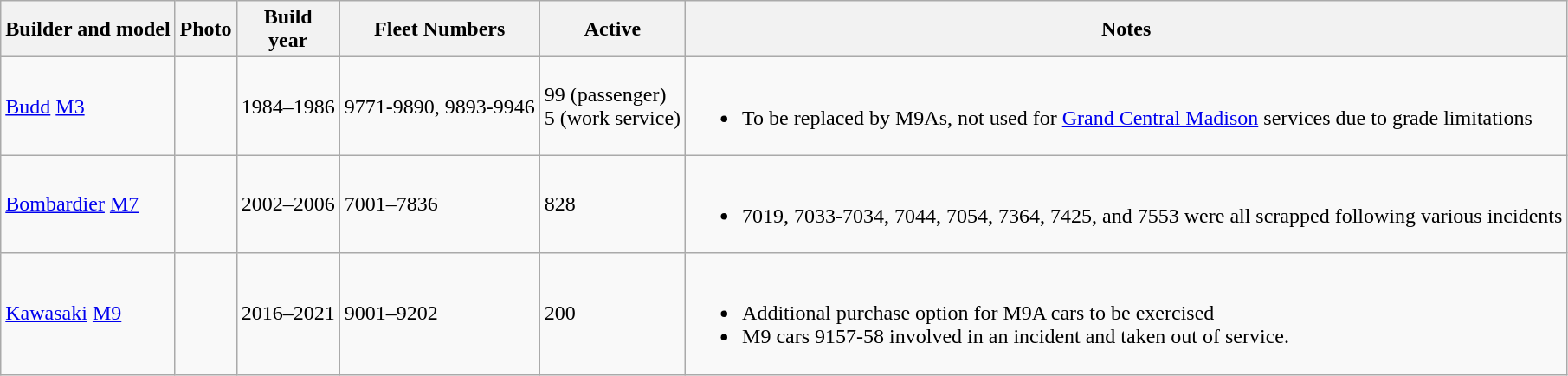<table class="wikitable" |>
<tr>
<th>Builder and model</th>
<th>Photo</th>
<th>Build<br>year</th>
<th>Fleet Numbers</th>
<th>Active</th>
<th>Notes</th>
</tr>
<tr>
<td><a href='#'>Budd</a> <a href='#'>M3</a></td>
<td></td>
<td>1984–1986</td>
<td>9771-9890, 9893-9946</td>
<td>99 (passenger)<br>5 (work service)</td>
<td><br><ul><li>To be replaced by M9As, not used for <a href='#'>Grand Central Madison</a> services due to grade limitations</li></ul></td>
</tr>
<tr>
<td><a href='#'>Bombardier</a> <a href='#'>M7</a></td>
<td></td>
<td>2002–2006</td>
<td>7001–7836</td>
<td>828</td>
<td><br><ul><li>7019, 7033-7034, 7044, 7054, 7364, 7425, and 7553 were all scrapped following various incidents</li></ul></td>
</tr>
<tr>
<td><a href='#'>Kawasaki</a> <a href='#'>M9</a></td>
<td></td>
<td>2016–2021</td>
<td>9001–9202</td>
<td>200</td>
<td><br><ul><li>Additional purchase option for  M9A cars to be exercised</li><li>M9 cars 9157-58 involved in an incident and taken out of service.</li></ul></td>
</tr>
</table>
